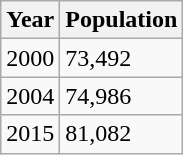<table class="wikitable">
<tr>
<th>Year</th>
<th>Population</th>
</tr>
<tr>
<td>2000</td>
<td>73,492</td>
</tr>
<tr>
<td>2004</td>
<td>74,986</td>
</tr>
<tr>
<td>2015</td>
<td>81,082</td>
</tr>
</table>
